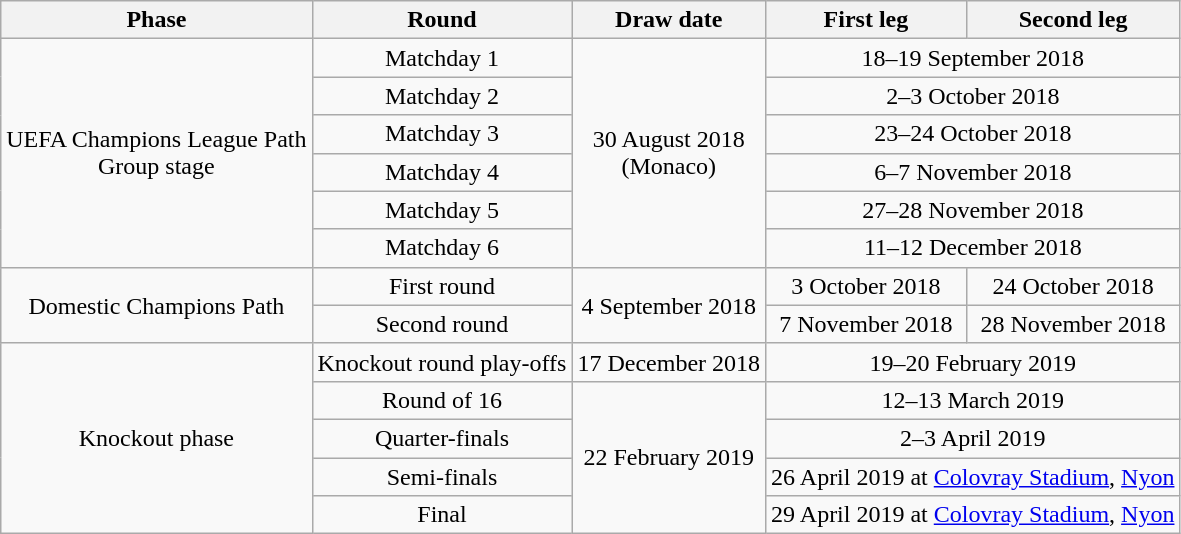<table class="wikitable" style="text-align:center">
<tr>
<th>Phase</th>
<th>Round</th>
<th>Draw date</th>
<th>First leg</th>
<th>Second leg</th>
</tr>
<tr>
<td rowspan=6>UEFA Champions League Path<br>Group stage</td>
<td>Matchday 1</td>
<td rowspan=6>30 August 2018<br>(Monaco)</td>
<td colspan=2>18–19 September 2018</td>
</tr>
<tr>
<td>Matchday 2</td>
<td colspan=2>2–3 October 2018</td>
</tr>
<tr>
<td>Matchday 3</td>
<td colspan=2>23–24 October 2018</td>
</tr>
<tr>
<td>Matchday 4</td>
<td colspan=2>6–7 November 2018</td>
</tr>
<tr>
<td>Matchday 5</td>
<td colspan=2>27–28 November 2018</td>
</tr>
<tr>
<td>Matchday 6</td>
<td colspan=2>11–12 December 2018</td>
</tr>
<tr>
<td rowspan=2>Domestic Champions Path</td>
<td>First round</td>
<td rowspan=2>4 September 2018</td>
<td>3 October 2018</td>
<td>24 October 2018</td>
</tr>
<tr>
<td>Second round</td>
<td>7 November 2018</td>
<td>28 November 2018</td>
</tr>
<tr>
<td rowspan=5>Knockout phase</td>
<td>Knockout round play-offs</td>
<td>17 December 2018</td>
<td colspan=2>19–20 February 2019</td>
</tr>
<tr>
<td>Round of 16</td>
<td rowspan=4>22 February 2019</td>
<td colspan=2>12–13 March 2019</td>
</tr>
<tr>
<td>Quarter-finals</td>
<td colspan=2>2–3 April 2019</td>
</tr>
<tr>
<td>Semi-finals</td>
<td colspan=2>26 April 2019 at <a href='#'>Colovray Stadium</a>, <a href='#'>Nyon</a></td>
</tr>
<tr>
<td>Final</td>
<td colspan=2>29 April 2019 at <a href='#'>Colovray Stadium</a>, <a href='#'>Nyon</a></td>
</tr>
</table>
